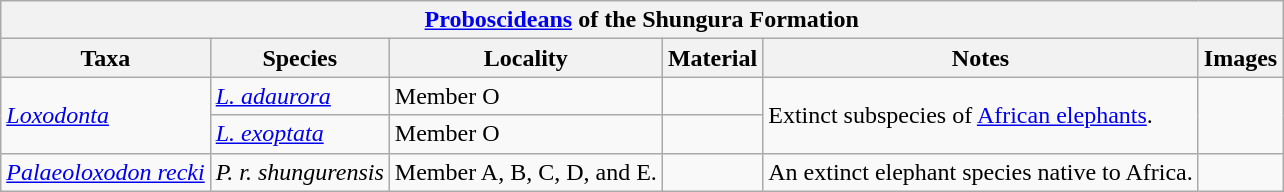<table class="wikitable" align="center">
<tr>
<th colspan="6" align="center"><strong><a href='#'>Proboscideans</a></strong> of the Shungura Formation</th>
</tr>
<tr>
<th>Taxa</th>
<th>Species</th>
<th>Locality</th>
<th>Material</th>
<th>Notes</th>
<th>Images</th>
</tr>
<tr>
<td rowspan = "2"><em><a href='#'>Loxodonta</a></em></td>
<td><em><a href='#'>L. adaurora</a></em></td>
<td>Member O</td>
<td></td>
<td rowspan = "2">Extinct subspecies of <a href='#'>African elephants</a>.</td>
<td rowspan = "2"></td>
</tr>
<tr>
<td><em><a href='#'>L. exoptata</a></em></td>
<td>Member O</td>
<td></td>
</tr>
<tr>
<td><em><a href='#'>Palaeoloxodon recki</a></em></td>
<td><em>P. r. shungurensis </em></td>
<td>Member A, B, C, D, and E.</td>
<td></td>
<td>An extinct elephant species native to Africa.</td>
<td></td>
</tr>
</table>
